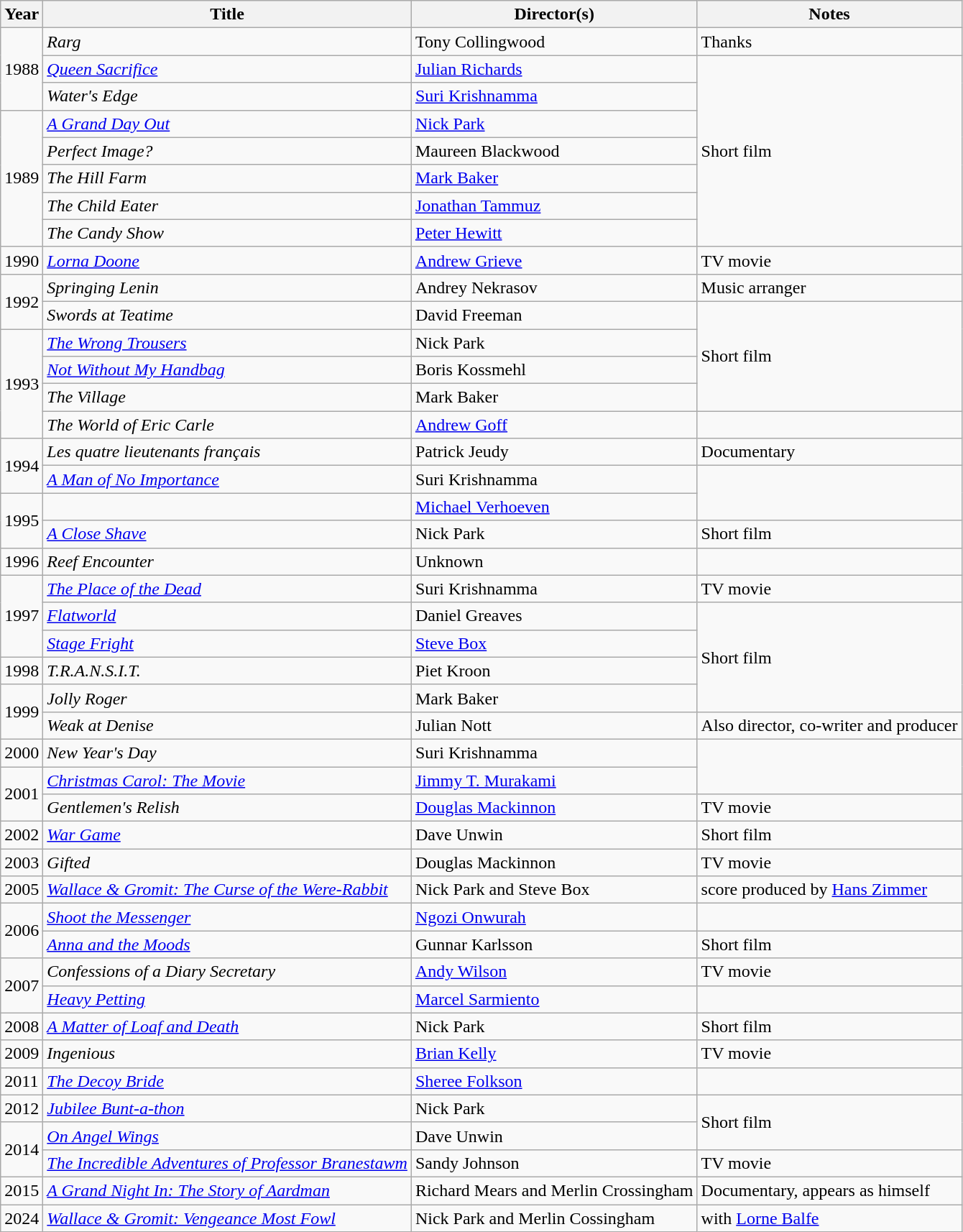<table class="wikitable sortable" width="auto">
<tr>
<th>Year</th>
<th>Title</th>
<th>Director(s)</th>
<th>Notes</th>
</tr>
<tr>
<td rowspan="3">1988</td>
<td><em>Rarg</em></td>
<td>Tony Collingwood</td>
<td>Thanks</td>
</tr>
<tr>
<td><em><a href='#'>Queen Sacrifice</a></em></td>
<td><a href='#'>Julian Richards</a></td>
<td rowspan="7">Short film</td>
</tr>
<tr>
<td><em>Water's Edge</em></td>
<td><a href='#'>Suri Krishnamma</a></td>
</tr>
<tr>
<td rowspan="5">1989</td>
<td><em><a href='#'>A Grand Day Out</a></em></td>
<td><a href='#'>Nick Park</a></td>
</tr>
<tr>
<td><em>Perfect Image?</em></td>
<td>Maureen Blackwood</td>
</tr>
<tr>
<td><em>The Hill Farm</em></td>
<td><a href='#'>Mark Baker</a></td>
</tr>
<tr>
<td><em>The Child Eater</em></td>
<td><a href='#'>Jonathan Tammuz</a></td>
</tr>
<tr>
<td><em>The Candy Show</em></td>
<td><a href='#'>Peter Hewitt</a></td>
</tr>
<tr>
<td>1990</td>
<td><em><a href='#'>Lorna Doone</a></em></td>
<td><a href='#'>Andrew Grieve</a></td>
<td>TV movie</td>
</tr>
<tr>
<td rowspan="2">1992</td>
<td><em>Springing Lenin</em></td>
<td>Andrey Nekrasov</td>
<td>Music arranger</td>
</tr>
<tr>
<td><em>Swords at Teatime</em></td>
<td>David Freeman</td>
<td rowspan="4">Short film</td>
</tr>
<tr>
<td rowspan="4">1993</td>
<td><em><a href='#'>The Wrong Trousers</a></em></td>
<td>Nick Park</td>
</tr>
<tr>
<td><em><a href='#'>Not Without My Handbag</a></em></td>
<td>Boris Kossmehl</td>
</tr>
<tr>
<td><em>The Village</em></td>
<td>Mark Baker</td>
</tr>
<tr>
<td><em>The World of Eric Carle</em></td>
<td><a href='#'>Andrew Goff</a></td>
<td></td>
</tr>
<tr>
<td rowspan="2">1994</td>
<td><em>Les quatre lieutenants français</em></td>
<td>Patrick Jeudy</td>
<td>Documentary</td>
</tr>
<tr>
<td><em><a href='#'>A Man of No Importance</a></em></td>
<td>Suri Krishnamma</td>
<td rowspan="2"></td>
</tr>
<tr>
<td rowspan="2">1995</td>
<td><em></em></td>
<td><a href='#'>Michael Verhoeven</a></td>
</tr>
<tr>
<td><em><a href='#'>A Close Shave</a></em></td>
<td>Nick Park</td>
<td>Short film</td>
</tr>
<tr>
<td>1996</td>
<td><em>Reef Encounter</em></td>
<td>Unknown</td>
<td></td>
</tr>
<tr>
<td rowspan="3">1997</td>
<td><em><a href='#'>The Place of the Dead</a></em></td>
<td>Suri Krishnamma</td>
<td>TV movie</td>
</tr>
<tr>
<td><em><a href='#'>Flatworld</a></em></td>
<td>Daniel Greaves</td>
<td rowspan="4">Short film</td>
</tr>
<tr>
<td><em><a href='#'>Stage Fright</a></em></td>
<td><a href='#'>Steve Box</a></td>
</tr>
<tr>
<td>1998</td>
<td><em>T.R.A.N.S.I.T.</em></td>
<td>Piet Kroon</td>
</tr>
<tr>
<td rowspan="2">1999</td>
<td><em>Jolly Roger</em></td>
<td>Mark Baker</td>
</tr>
<tr>
<td><em>Weak at Denise</em></td>
<td>Julian Nott</td>
<td>Also director, co-writer and producer</td>
</tr>
<tr>
<td>2000</td>
<td><em>New Year's Day</em></td>
<td>Suri Krishnamma</td>
</tr>
<tr>
<td rowspan="2">2001</td>
<td><em><a href='#'>Christmas Carol: The Movie</a></em></td>
<td><a href='#'>Jimmy T. Murakami</a></td>
</tr>
<tr>
<td><em>Gentlemen's Relish</em></td>
<td><a href='#'>Douglas Mackinnon</a></td>
<td>TV movie</td>
</tr>
<tr>
<td>2002</td>
<td><em><a href='#'>War Game</a></em></td>
<td>Dave Unwin</td>
<td>Short film</td>
</tr>
<tr>
<td>2003</td>
<td><em>Gifted</em></td>
<td>Douglas Mackinnon</td>
<td>TV movie</td>
</tr>
<tr>
<td>2005</td>
<td><em><a href='#'>Wallace & Gromit: The Curse of the Were-Rabbit</a></em></td>
<td>Nick Park and Steve Box</td>
<td>score produced by <a href='#'>Hans Zimmer</a></td>
</tr>
<tr>
<td rowspan="2">2006</td>
<td><em><a href='#'>Shoot the Messenger</a></em></td>
<td><a href='#'>Ngozi Onwurah</a></td>
<td></td>
</tr>
<tr>
<td><em><a href='#'>Anna and the Moods</a></em></td>
<td>Gunnar Karlsson</td>
<td>Short film</td>
</tr>
<tr>
<td rowspan="2">2007</td>
<td><em>Confessions of a Diary Secretary</em></td>
<td><a href='#'>Andy Wilson</a></td>
<td>TV movie</td>
</tr>
<tr>
<td><em><a href='#'>Heavy Petting</a></em></td>
<td><a href='#'>Marcel Sarmiento</a></td>
<td></td>
</tr>
<tr>
<td>2008</td>
<td><em><a href='#'>A Matter of Loaf and Death</a></em></td>
<td>Nick Park</td>
<td>Short film</td>
</tr>
<tr>
<td>2009</td>
<td><em>Ingenious</em></td>
<td><a href='#'>Brian Kelly</a></td>
<td>TV movie</td>
</tr>
<tr>
<td>2011</td>
<td><em><a href='#'>The Decoy Bride</a></em></td>
<td><a href='#'>Sheree Folkson</a></td>
<td></td>
</tr>
<tr>
<td>2012</td>
<td><em><a href='#'>Jubilee Bunt-a-thon</a></em></td>
<td>Nick Park</td>
<td rowspan="2">Short film</td>
</tr>
<tr>
<td rowspan="2">2014</td>
<td><em><a href='#'>On Angel Wings</a></em></td>
<td>Dave Unwin</td>
</tr>
<tr>
<td><em><a href='#'>The Incredible Adventures of Professor Branestawm</a></em></td>
<td>Sandy Johnson</td>
<td>TV movie</td>
</tr>
<tr>
<td>2015</td>
<td><em><a href='#'>A Grand Night In: The Story of Aardman</a></em></td>
<td>Richard Mears and Merlin Crossingham</td>
<td>Documentary, appears as himself</td>
</tr>
<tr>
<td>2024</td>
<td><em><a href='#'>Wallace & Gromit: Vengeance Most Fowl</a></em></td>
<td>Nick Park and Merlin Cossingham</td>
<td>with <a href='#'>Lorne Balfe</a></td>
</tr>
</table>
